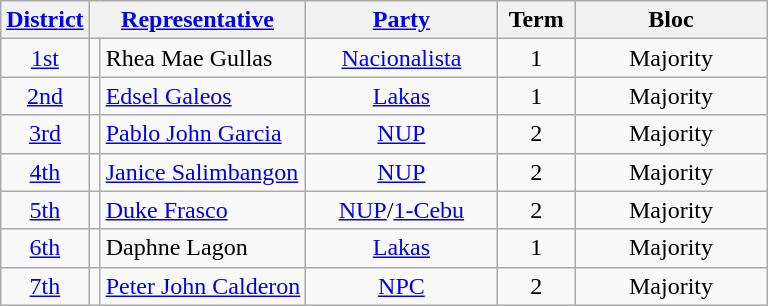<table class="wikitable sortable">
<tr>
<th width=40px><a href='#'>District</a></th>
<th colspan= 2><a href='#'>Representative</a></th>
<th width=120px><a href='#'>Party</a></th>
<th width=45px>Term</th>
<th width=120px>Bloc</th>
</tr>
<tr>
<td align=center><a href='#'>1st</a></td>
<td></td>
<td>Rhea Mae Gullas</td>
<td align="center"><a href='#'>Nacionalista</a></td>
<td align="center">1</td>
<td align="center">Majority</td>
</tr>
<tr>
<td align=center><a href='#'>2nd</a></td>
<td></td>
<td><a href='#'>Edsel Galeos</a></td>
<td align="center"><a href='#'>Lakas</a></td>
<td align="center">1</td>
<td align="center">Majority</td>
</tr>
<tr>
<td align=center><a href='#'>3rd</a></td>
<td></td>
<td><a href='#'>Pablo John Garcia</a></td>
<td align="center"><a href='#'>NUP</a></td>
<td align="center">2</td>
<td align="center">Majority</td>
</tr>
<tr>
<td align=center><a href='#'>4th</a></td>
<td></td>
<td><a href='#'>Janice Salimbangon</a></td>
<td align="center"><a href='#'>NUP</a></td>
<td align="center">2</td>
<td align="center">Majority</td>
</tr>
<tr>
<td align=center><a href='#'>5th</a></td>
<td></td>
<td><a href='#'>Duke Frasco</a></td>
<td align="center"><a href='#'>NUP</a>/<a href='#'>1-Cebu</a></td>
<td align="center">2</td>
<td align="center">Majority</td>
</tr>
<tr>
<td align=center><a href='#'>6th</a></td>
<td></td>
<td>Daphne Lagon</td>
<td align="center"><a href='#'>Lakas</a></td>
<td align="center">1</td>
<td align="center">Majority</td>
</tr>
<tr>
<td align=center><a href='#'>7th</a></td>
<td></td>
<td><a href='#'>Peter John Calderon</a></td>
<td align="center"><a href='#'>NPC</a></td>
<td align="center">2</td>
<td align="center">Majority</td>
</tr>
</table>
